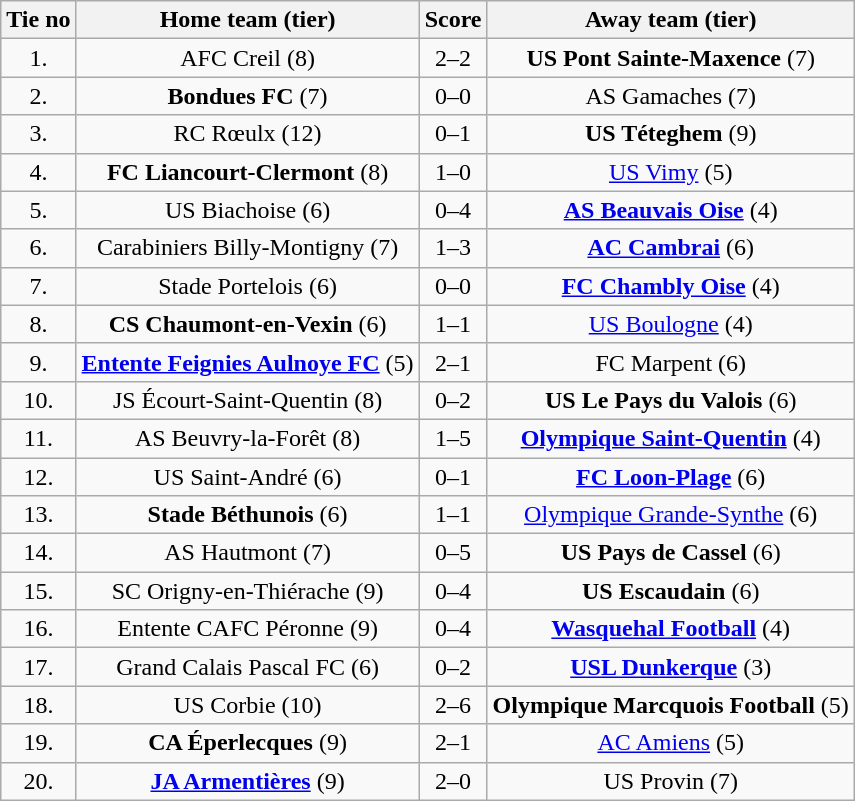<table class="wikitable" style="text-align: center">
<tr>
<th>Tie no</th>
<th>Home team (tier)</th>
<th>Score</th>
<th>Away team (tier)</th>
</tr>
<tr>
<td>1.</td>
<td>AFC Creil (8)</td>
<td>2–2 </td>
<td><strong>US Pont Sainte-Maxence</strong> (7)</td>
</tr>
<tr>
<td>2.</td>
<td><strong>Bondues FC</strong> (7)</td>
<td>0–0 </td>
<td>AS Gamaches (7)</td>
</tr>
<tr>
<td>3.</td>
<td>RC Rœulx (12)</td>
<td>0–1</td>
<td><strong>US Téteghem</strong> (9)</td>
</tr>
<tr>
<td>4.</td>
<td><strong>FC Liancourt-Clermont</strong> (8)</td>
<td>1–0</td>
<td><a href='#'>US Vimy</a> (5)</td>
</tr>
<tr>
<td>5.</td>
<td>US Biachoise (6)</td>
<td>0–4</td>
<td><strong><a href='#'>AS Beauvais Oise</a></strong> (4)</td>
</tr>
<tr>
<td>6.</td>
<td>Carabiniers Billy-Montigny (7)</td>
<td>1–3</td>
<td><strong><a href='#'>AC Cambrai</a></strong> (6)</td>
</tr>
<tr>
<td>7.</td>
<td>Stade Portelois (6)</td>
<td>0–0 </td>
<td><strong><a href='#'>FC Chambly Oise</a></strong> (4)</td>
</tr>
<tr>
<td>8.</td>
<td><strong>CS Chaumont-en-Vexin</strong> (6)</td>
<td>1–1 </td>
<td><a href='#'>US Boulogne</a> (4)</td>
</tr>
<tr>
<td>9.</td>
<td><strong><a href='#'>Entente Feignies Aulnoye FC</a></strong> (5)</td>
<td>2–1</td>
<td>FC Marpent (6)</td>
</tr>
<tr>
<td>10.</td>
<td>JS Écourt-Saint-Quentin (8)</td>
<td>0–2</td>
<td><strong>US Le Pays du Valois</strong> (6)</td>
</tr>
<tr>
<td>11.</td>
<td>AS Beuvry-la-Forêt (8)</td>
<td>1–5</td>
<td><strong><a href='#'>Olympique Saint-Quentin</a></strong> (4)</td>
</tr>
<tr>
<td>12.</td>
<td>US Saint-André (6)</td>
<td>0–1</td>
<td><strong><a href='#'>FC Loon-Plage</a></strong> (6)</td>
</tr>
<tr>
<td>13.</td>
<td><strong>Stade Béthunois</strong> (6)</td>
<td>1–1 </td>
<td><a href='#'>Olympique Grande-Synthe</a> (6)</td>
</tr>
<tr>
<td>14.</td>
<td>AS Hautmont (7)</td>
<td>0–5</td>
<td><strong>US Pays de Cassel</strong> (6)</td>
</tr>
<tr>
<td>15.</td>
<td>SC Origny-en-Thiérache (9)</td>
<td>0–4</td>
<td><strong>US Escaudain</strong> (6)</td>
</tr>
<tr>
<td>16.</td>
<td>Entente CAFC Péronne (9)</td>
<td>0–4</td>
<td><strong><a href='#'>Wasquehal Football</a></strong> (4)</td>
</tr>
<tr>
<td>17.</td>
<td>Grand Calais Pascal FC (6)</td>
<td>0–2</td>
<td><strong><a href='#'>USL Dunkerque</a></strong> (3)</td>
</tr>
<tr>
<td>18.</td>
<td>US Corbie (10)</td>
<td>2–6</td>
<td><strong>Olympique Marcquois Football</strong> (5)</td>
</tr>
<tr>
<td>19.</td>
<td><strong>CA Éperlecques</strong> (9)</td>
<td>2–1</td>
<td><a href='#'>AC Amiens</a> (5)</td>
</tr>
<tr>
<td>20.</td>
<td><strong><a href='#'>JA Armentières</a></strong> (9)</td>
<td>2–0</td>
<td>US Provin (7)</td>
</tr>
</table>
